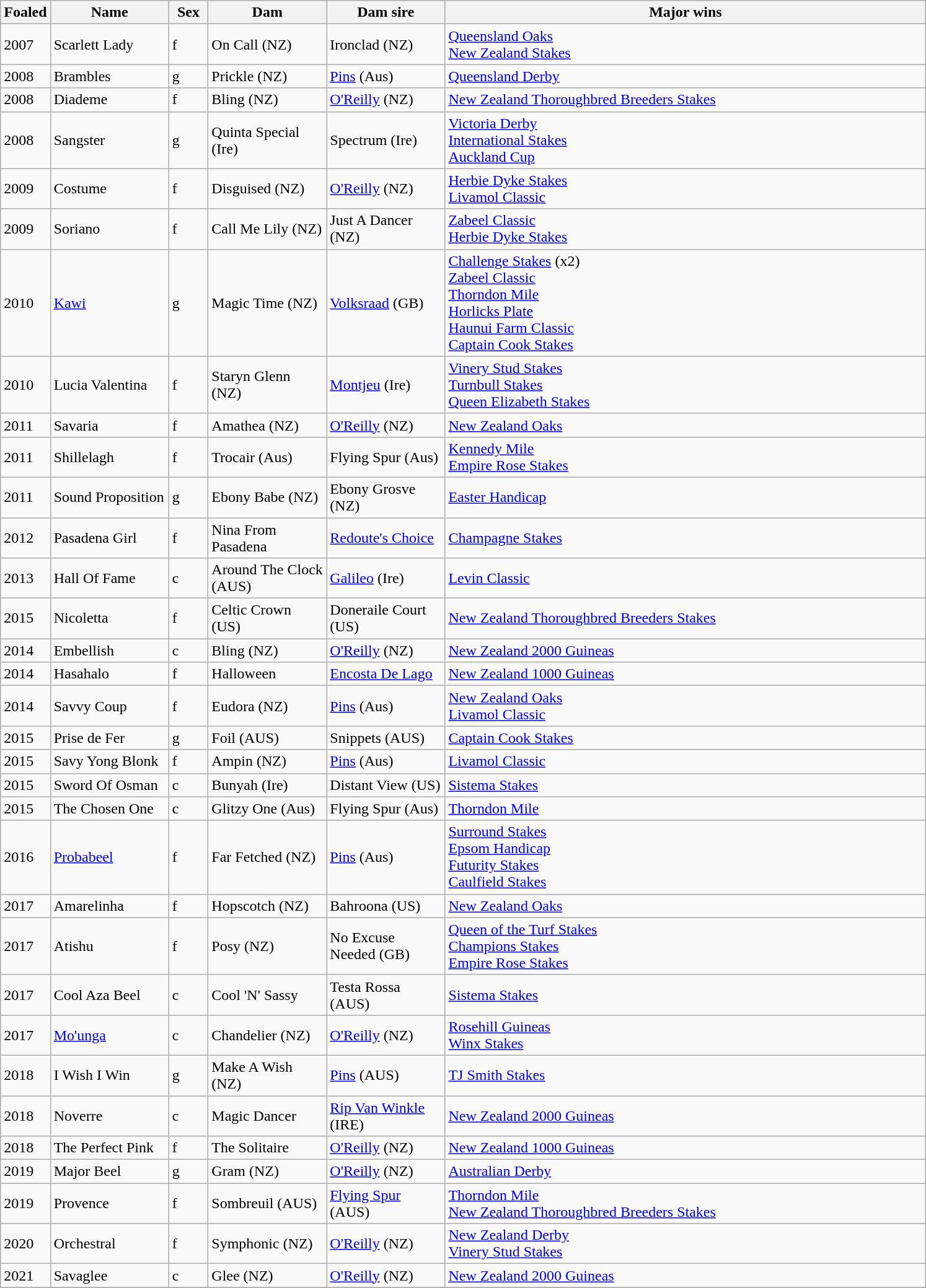<table class="wikitable sortable">
<tr>
<th width="35px">Foaled</th>
<th width="120px">Name</th>
<th width="35px">Sex</th>
<th width="120px">Dam</th>
<th width="120px">Dam sire</th>
<th width="510px">Major wins</th>
</tr>
<tr>
<td>2007</td>
<td>Scarlett Lady</td>
<td>f</td>
<td>On Call (NZ)</td>
<td>Ironclad (NZ)</td>
<td><a href='#'>Queensland Oaks</a><br> <a href='#'>New Zealand Stakes</a></td>
</tr>
<tr>
<td>2008</td>
<td>Brambles</td>
<td>g</td>
<td>Prickle (NZ)</td>
<td><a href='#'>Pins</a> (Aus)</td>
<td><a href='#'>Queensland Derby</a></td>
</tr>
<tr>
<td>2008</td>
<td>Diademe</td>
<td>f</td>
<td>Bling (NZ)</td>
<td><a href='#'>O'Reilly</a> (NZ)</td>
<td><a href='#'>New Zealand Thoroughbred Breeders Stakes</a></td>
</tr>
<tr>
<td>2008</td>
<td>Sangster</td>
<td>g</td>
<td>Quinta Special (Ire)</td>
<td>Spectrum (Ire)</td>
<td><a href='#'>Victoria Derby</a><br> <a href='#'>International Stakes</a><br> <a href='#'>Auckland Cup</a></td>
</tr>
<tr>
<td>2009</td>
<td>Costume</td>
<td>f</td>
<td>Disguised (NZ)</td>
<td><a href='#'>O'Reilly</a> (NZ)</td>
<td><a href='#'>Herbie Dyke Stakes</a><br> <a href='#'>Livamol Classic</a></td>
</tr>
<tr>
<td>2009</td>
<td>Soriano</td>
<td>f</td>
<td>Call Me Lily (NZ)</td>
<td>Just A Dancer (NZ)</td>
<td><a href='#'>Zabeel Classic</a><br> <a href='#'>Herbie Dyke Stakes</a></td>
</tr>
<tr>
<td>2010</td>
<td><a href='#'>Kawi</a></td>
<td>g</td>
<td>Magic Time (NZ)</td>
<td><a href='#'>Volksraad</a> (GB)</td>
<td><a href='#'>Challenge Stakes</a> (x2)<br> <a href='#'>Zabeel Classic</a> <br> <a href='#'>Thorndon Mile</a><br> <a href='#'>Horlicks Plate</a><br><a href='#'>Haunui Farm Classic</a><br> <a href='#'>Captain Cook Stakes</a></td>
</tr>
<tr>
<td>2010</td>
<td>Lucia Valentina</td>
<td>f</td>
<td>Staryn Glenn (NZ)</td>
<td><a href='#'>Montjeu</a> (Ire)</td>
<td><a href='#'>Vinery Stud Stakes</a><br> <a href='#'>Turnbull Stakes</a><br> <a href='#'>Queen Elizabeth Stakes</a></td>
</tr>
<tr>
<td>2011</td>
<td>Savaria</td>
<td>f</td>
<td>Amathea (NZ)</td>
<td><a href='#'>O'Reilly</a> (NZ)</td>
<td><a href='#'>New Zealand Oaks</a></td>
</tr>
<tr>
<td>2011</td>
<td>Shillelagh</td>
<td>f</td>
<td>Trocair (Aus)</td>
<td>Flying Spur (Aus)</td>
<td><a href='#'>Kennedy Mile</a><br> <a href='#'>Empire Rose Stakes</a></td>
</tr>
<tr>
<td>2011</td>
<td>Sound Proposition</td>
<td>g</td>
<td>Ebony Babe (NZ)</td>
<td>Ebony Grosve (NZ)</td>
<td><a href='#'>Easter Handicap</a></td>
</tr>
<tr>
<td>2012</td>
<td>Pasadena Girl</td>
<td>f</td>
<td>Nina From Pasadena</td>
<td><a href='#'>Redoute's Choice</a></td>
<td><a href='#'>Champagne Stakes</a></td>
</tr>
<tr>
<td>2013</td>
<td>Hall Of Fame</td>
<td>c</td>
<td>Around The Clock (AUS)</td>
<td><a href='#'>Galileo</a> (Ire)</td>
<td><a href='#'>Levin Classic</a></td>
</tr>
<tr>
<td>2015</td>
<td>Nicoletta</td>
<td>f</td>
<td>Celtic Crown (US)</td>
<td>Doneraile Court (US)</td>
<td><a href='#'>New Zealand Thoroughbred Breeders Stakes</a></td>
</tr>
<tr>
<td>2014</td>
<td>Embellish</td>
<td>c</td>
<td>Bling (NZ)</td>
<td><a href='#'>O'Reilly</a> (NZ)</td>
<td><a href='#'>New Zealand 2000 Guineas</a></td>
</tr>
<tr>
<td>2014</td>
<td>Hasahalo</td>
<td>f</td>
<td>Halloween</td>
<td><a href='#'>Encosta De Lago</a></td>
<td><a href='#'>New Zealand 1000 Guineas</a></td>
</tr>
<tr>
<td>2014</td>
<td>Savvy Coup</td>
<td>f</td>
<td>Eudora (NZ)</td>
<td><a href='#'>Pins</a> (Aus)</td>
<td><a href='#'>New Zealand Oaks</a><br> <a href='#'>Livamol Classic</a></td>
</tr>
<tr>
<td>2015</td>
<td>Prise de Fer</td>
<td>g</td>
<td>Foil (AUS)</td>
<td>Snippets (AUS)</td>
<td><a href='#'>Captain Cook Stakes</a></td>
</tr>
<tr>
<td>2015</td>
<td>Savy Yong Blonk</td>
<td>f</td>
<td>Ampin (NZ)</td>
<td><a href='#'>Pins</a> (Aus)</td>
<td><a href='#'>Livamol Classic</a></td>
</tr>
<tr>
<td>2015</td>
<td>Sword Of Osman</td>
<td>c</td>
<td>Bunyah (Ire)</td>
<td>Distant View (US)</td>
<td><a href='#'>Sistema Stakes</a></td>
</tr>
<tr>
<td>2015</td>
<td>The Chosen One</td>
<td>c</td>
<td>Glitzy One (Aus)</td>
<td>Flying Spur (Aus)</td>
<td><a href='#'>Thorndon Mile</a></td>
</tr>
<tr>
<td>2016</td>
<td><a href='#'>Probabeel</a></td>
<td>f</td>
<td>Far Fetched (NZ)</td>
<td><a href='#'>Pins</a> (Aus)</td>
<td><a href='#'>Surround Stakes</a><br> <a href='#'>Epsom Handicap</a><br> <a href='#'>Futurity Stakes</a><br><a href='#'>Caulfield Stakes</a></td>
</tr>
<tr>
<td>2017</td>
<td>Amarelinha</td>
<td>f</td>
<td>Hopscotch (NZ)</td>
<td>Bahroona (US)</td>
<td><a href='#'>New Zealand Oaks</a></td>
</tr>
<tr>
<td>2017</td>
<td>Atishu</td>
<td>f</td>
<td>Posy (NZ)</td>
<td>No Excuse Needed (GB)</td>
<td><a href='#'>Queen of the Turf Stakes</a><br><a href='#'>Champions Stakes</a><br><a href='#'>Empire Rose Stakes</a></td>
</tr>
<tr>
<td>2017</td>
<td>Cool Aza Beel</td>
<td>c</td>
<td>Cool 'N' Sassy</td>
<td>Testa Rossa (AUS)</td>
<td><a href='#'>Sistema Stakes</a></td>
</tr>
<tr>
<td>2017</td>
<td><a href='#'>Mo'unga</a></td>
<td>c</td>
<td>Chandelier (NZ)</td>
<td><a href='#'>O'Reilly</a> (NZ)</td>
<td><a href='#'>Rosehill Guineas</a><br> <a href='#'>Winx Stakes</a></td>
</tr>
<tr>
<td>2018</td>
<td>I Wish I Win</td>
<td>g</td>
<td>Make A Wish (NZ)</td>
<td><a href='#'>Pins</a> (AUS)</td>
<td><a href='#'>TJ Smith Stakes</a></td>
</tr>
<tr>
<td>2018</td>
<td>Noverre</td>
<td>c</td>
<td>Magic Dancer</td>
<td><a href='#'>Rip Van Winkle</a> (IRE)</td>
<td><a href='#'>New Zealand 2000 Guineas</a></td>
</tr>
<tr>
<td>2018</td>
<td>The Perfect Pink</td>
<td>f</td>
<td>The Solitaire</td>
<td><a href='#'>O'Reilly</a> (NZ)</td>
<td><a href='#'>New Zealand 1000 Guineas</a></td>
</tr>
<tr>
<td>2019</td>
<td>Major Beel</td>
<td>g</td>
<td>Gram (NZ)</td>
<td><a href='#'>O'Reilly</a> (NZ)</td>
<td><a href='#'>Australian Derby</a></td>
</tr>
<tr>
<td>2019</td>
<td>Provence</td>
<td>f</td>
<td>Sombreuil (AUS)</td>
<td><a href='#'>Flying Spur</a> (AUS)</td>
<td><a href='#'>Thorndon Mile</a><br> <a href='#'>New Zealand Thoroughbred Breeders Stakes</a></td>
</tr>
<tr>
<td>2020</td>
<td>Orchestral</td>
<td>f</td>
<td>Symphonic (NZ)</td>
<td><a href='#'>O'Reilly</a> (NZ)</td>
<td><a href='#'>New Zealand Derby</a><br> <a href='#'>Vinery Stud Stakes</a></td>
</tr>
<tr>
<td>2021</td>
<td>Savaglee</td>
<td>c</td>
<td>Glee (NZ)</td>
<td><a href='#'>O'Reilly</a> (NZ)</td>
<td><a href='#'>New Zealand 2000 Guineas</a></td>
</tr>
<tr>
</tr>
</table>
